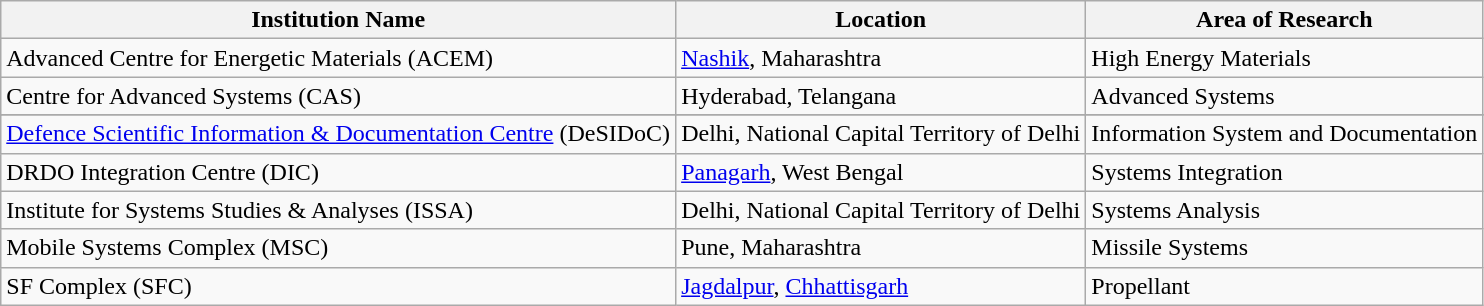<table class="wikitable">
<tr>
<th>Institution Name</th>
<th>Location</th>
<th>Area of Research</th>
</tr>
<tr>
<td>Advanced Centre for Energetic Materials (ACEM)</td>
<td><a href='#'>Nashik</a>, Maharashtra</td>
<td>High Energy Materials</td>
</tr>
<tr>
<td>Centre for Advanced Systems (CAS)</td>
<td>Hyderabad, Telangana</td>
<td>Advanced Systems</td>
</tr>
<tr>
</tr>
<tr>
<td><a href='#'>Defence Scientific Information & Documentation Centre</a> (DeSIDoC)</td>
<td>Delhi, National Capital Territory of Delhi</td>
<td>Information System and Documentation</td>
</tr>
<tr>
<td>DRDO Integration Centre (DIC)</td>
<td><a href='#'>Panagarh</a>, West Bengal</td>
<td>Systems Integration</td>
</tr>
<tr>
<td>Institute for Systems Studies & Analyses (ISSA)</td>
<td>Delhi, National Capital Territory of Delhi</td>
<td>Systems Analysis</td>
</tr>
<tr>
<td>Mobile Systems Complex (MSC)</td>
<td>Pune, Maharashtra</td>
<td>Missile Systems</td>
</tr>
<tr>
<td>SF Complex (SFC)</td>
<td><a href='#'>Jagdalpur</a>, <a href='#'>Chhattisgarh</a></td>
<td>Propellant</td>
</tr>
</table>
